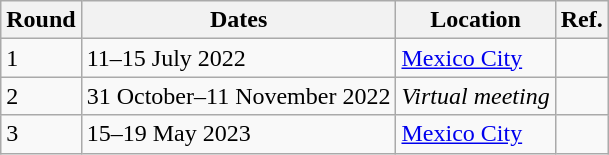<table class="wikitable sortable">
<tr>
<th>Round</th>
<th>Dates</th>
<th>Location</th>
<th>Ref.</th>
</tr>
<tr>
<td>1</td>
<td>11–15 July 2022</td>
<td><a href='#'>Mexico City</a></td>
<td></td>
</tr>
<tr>
<td>2</td>
<td>31 October–11 November 2022</td>
<td><em>Virtual meeting</em></td>
<td></td>
</tr>
<tr>
<td>3</td>
<td>15–19 May 2023</td>
<td><a href='#'>Mexico City</a></td>
<td></td>
</tr>
</table>
